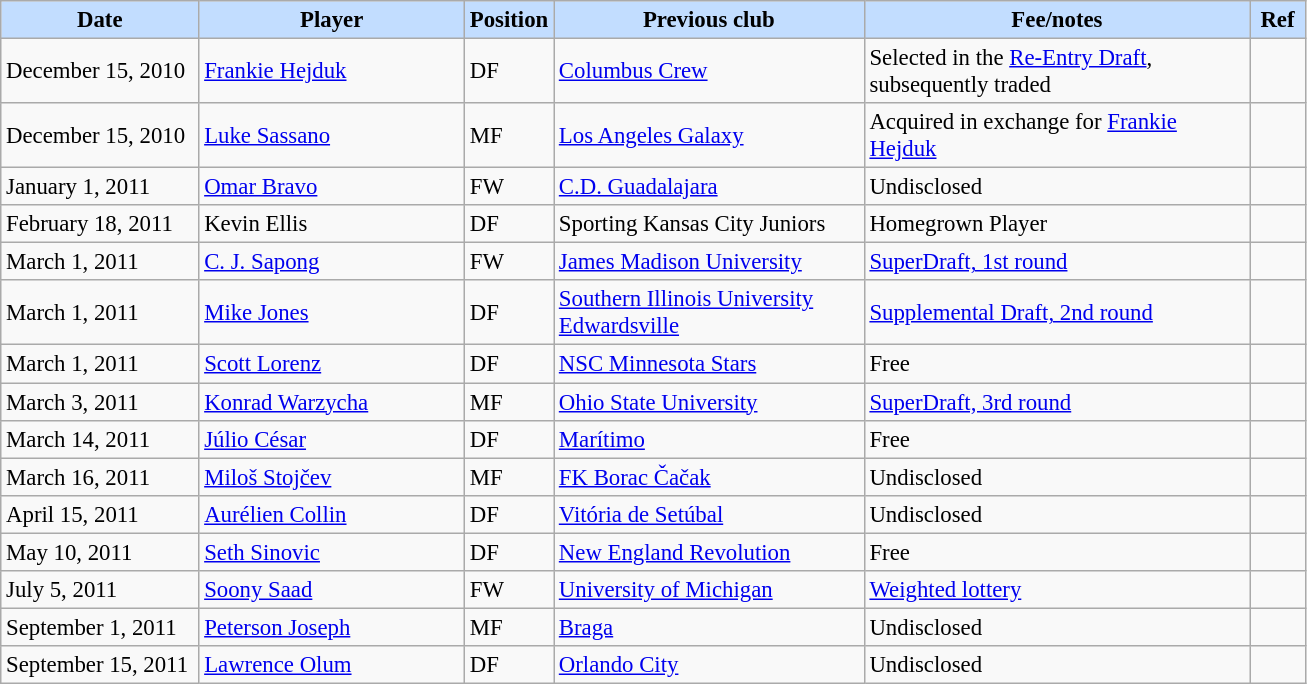<table class="wikitable" style="text-align:left; font-size:95%;">
<tr>
<th style="background:#c2ddff; width:125px;">Date</th>
<th style="background:#c2ddff; width:170px;">Player</th>
<th style="background:#c2ddff; width:50px;">Position</th>
<th style="background:#c2ddff; width:200px;">Previous club</th>
<th style="background:#c2ddff; width:250px;">Fee/notes</th>
<th style="background:#c2ddff; width:30px;">Ref</th>
</tr>
<tr>
<td>December 15, 2010</td>
<td> <a href='#'>Frankie Hejduk</a></td>
<td>DF</td>
<td> <a href='#'>Columbus Crew</a></td>
<td>Selected in the <a href='#'>Re-Entry Draft</a>, subsequently traded</td>
<td></td>
</tr>
<tr>
<td>December 15, 2010</td>
<td> <a href='#'>Luke Sassano</a></td>
<td>MF</td>
<td> <a href='#'>Los Angeles Galaxy</a></td>
<td>Acquired in exchange for <a href='#'>Frankie Hejduk</a></td>
<td></td>
</tr>
<tr>
<td>January 1, 2011</td>
<td> <a href='#'>Omar Bravo</a></td>
<td>FW</td>
<td> <a href='#'>C.D. Guadalajara</a></td>
<td>Undisclosed</td>
<td></td>
</tr>
<tr>
<td>February 18, 2011</td>
<td> Kevin Ellis</td>
<td>DF</td>
<td> Sporting Kansas City Juniors</td>
<td>Homegrown Player</td>
<td></td>
</tr>
<tr>
<td>March 1, 2011</td>
<td> <a href='#'>C. J. Sapong</a></td>
<td>FW</td>
<td> <a href='#'>James Madison University</a></td>
<td><a href='#'>SuperDraft, 1st round</a></td>
<td></td>
</tr>
<tr>
<td>March 1, 2011</td>
<td> <a href='#'>Mike Jones</a></td>
<td>DF</td>
<td> <a href='#'>Southern Illinois University Edwardsville</a></td>
<td><a href='#'>Supplemental Draft, 2nd round</a></td>
<td></td>
</tr>
<tr>
<td>March 1, 2011</td>
<td> <a href='#'>Scott Lorenz</a></td>
<td>DF</td>
<td> <a href='#'>NSC Minnesota Stars</a></td>
<td>Free</td>
<td></td>
</tr>
<tr>
<td>March 3, 2011</td>
<td> <a href='#'>Konrad Warzycha</a></td>
<td>MF</td>
<td> <a href='#'>Ohio State University</a></td>
<td><a href='#'>SuperDraft, 3rd round</a></td>
<td></td>
</tr>
<tr>
<td>March 14, 2011</td>
<td> <a href='#'>Júlio César</a></td>
<td>DF</td>
<td> <a href='#'>Marítimo</a></td>
<td>Free</td>
<td></td>
</tr>
<tr>
<td>March 16, 2011</td>
<td> <a href='#'>Miloš Stojčev</a></td>
<td>MF</td>
<td> <a href='#'>FK Borac Čačak</a></td>
<td>Undisclosed</td>
<td></td>
</tr>
<tr>
<td>April 15, 2011</td>
<td> <a href='#'>Aurélien Collin</a></td>
<td>DF</td>
<td> <a href='#'>Vitória de Setúbal</a></td>
<td>Undisclosed</td>
<td></td>
</tr>
<tr>
<td>May 10, 2011</td>
<td> <a href='#'>Seth Sinovic</a></td>
<td>DF</td>
<td> <a href='#'>New England Revolution</a></td>
<td>Free</td>
<td></td>
</tr>
<tr>
<td>July 5, 2011</td>
<td> <a href='#'>Soony Saad</a></td>
<td>FW</td>
<td> <a href='#'>University of Michigan</a></td>
<td><a href='#'>Weighted lottery</a></td>
<td></td>
</tr>
<tr>
<td>September 1, 2011</td>
<td> <a href='#'>Peterson Joseph</a></td>
<td>MF</td>
<td> <a href='#'>Braga</a></td>
<td>Undisclosed</td>
<td></td>
</tr>
<tr>
<td>September 15, 2011</td>
<td> <a href='#'>Lawrence Olum</a></td>
<td>DF</td>
<td> <a href='#'>Orlando City</a></td>
<td>Undisclosed</td>
<td></td>
</tr>
</table>
